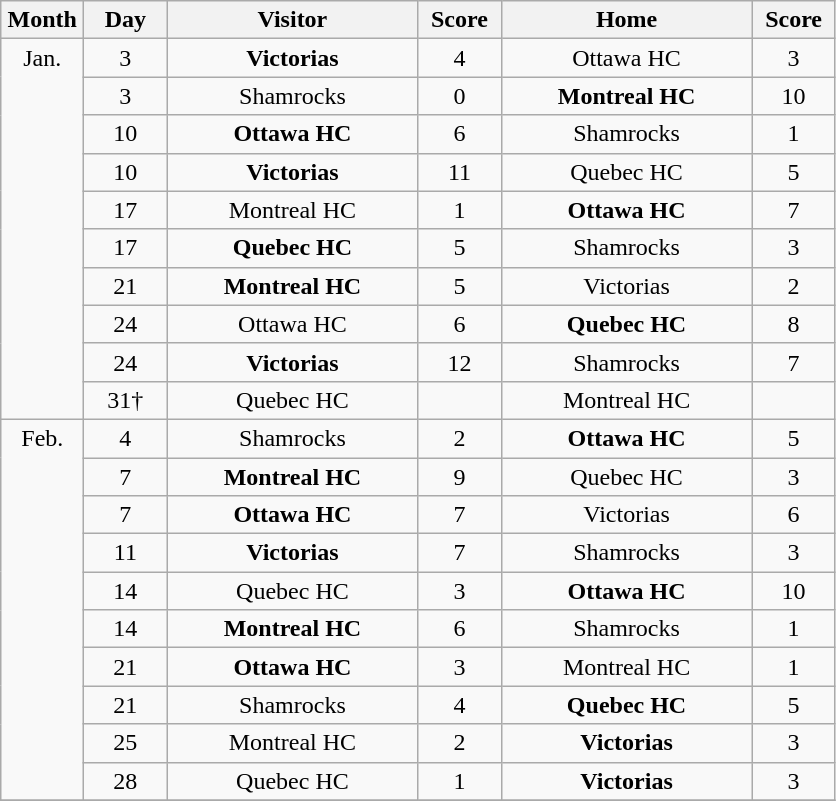<table class="wikitable" style="text-align:center;">
<tr>
<th style="width:3em">Month</th>
<th style="width:3em">Day</th>
<th style="width:10em">Visitor</th>
<th style="width:3em">Score</th>
<th style="width:10em">Home</th>
<th style="width:3em">Score</th>
</tr>
<tr>
<td rowspan=10 valign=top>Jan.</td>
<td>3</td>
<td><strong>Victorias</strong></td>
<td>4</td>
<td>Ottawa HC</td>
<td>3</td>
</tr>
<tr>
<td>3</td>
<td>Shamrocks</td>
<td>0</td>
<td><strong>Montreal HC</strong></td>
<td>10</td>
</tr>
<tr>
<td>10</td>
<td><strong>Ottawa HC</strong></td>
<td>6</td>
<td>Shamrocks</td>
<td>1</td>
</tr>
<tr>
<td>10</td>
<td><strong>Victorias</strong></td>
<td>11</td>
<td>Quebec HC</td>
<td>5</td>
</tr>
<tr>
<td>17</td>
<td>Montreal HC</td>
<td>1</td>
<td><strong>Ottawa HC</strong></td>
<td>7</td>
</tr>
<tr>
<td>17</td>
<td><strong>Quebec HC</strong></td>
<td>5</td>
<td>Shamrocks</td>
<td>3</td>
</tr>
<tr>
<td>21</td>
<td><strong>Montreal HC</strong></td>
<td>5</td>
<td>Victorias</td>
<td>2</td>
</tr>
<tr>
<td>24</td>
<td>Ottawa HC</td>
<td>6</td>
<td><strong>Quebec HC</strong></td>
<td>8</td>
</tr>
<tr>
<td>24</td>
<td><strong>Victorias</strong></td>
<td>12</td>
<td>Shamrocks</td>
<td>7</td>
</tr>
<tr>
<td>31†</td>
<td>Quebec HC</td>
<td></td>
<td>Montreal HC</td>
<td></td>
</tr>
<tr>
<td rowspan=10 valign=top>Feb.</td>
<td>4</td>
<td>Shamrocks</td>
<td>2</td>
<td><strong>Ottawa HC</strong></td>
<td>5</td>
</tr>
<tr>
<td>7</td>
<td><strong>Montreal HC</strong></td>
<td>9</td>
<td>Quebec HC</td>
<td>3</td>
</tr>
<tr>
<td>7</td>
<td><strong>Ottawa HC</strong></td>
<td>7</td>
<td>Victorias</td>
<td>6</td>
</tr>
<tr>
<td>11</td>
<td><strong>Victorias</strong></td>
<td>7</td>
<td>Shamrocks</td>
<td>3</td>
</tr>
<tr>
<td>14</td>
<td>Quebec HC</td>
<td>3</td>
<td><strong>Ottawa HC</strong></td>
<td>10</td>
</tr>
<tr>
<td>14</td>
<td><strong>Montreal HC</strong></td>
<td>6</td>
<td>Shamrocks</td>
<td>1</td>
</tr>
<tr>
<td>21</td>
<td><strong>Ottawa HC</strong></td>
<td>3</td>
<td>Montreal HC</td>
<td>1</td>
</tr>
<tr>
<td>21</td>
<td>Shamrocks</td>
<td>4</td>
<td><strong>Quebec HC</strong></td>
<td>5</td>
</tr>
<tr>
<td>25</td>
<td>Montreal HC</td>
<td>2</td>
<td><strong>Victorias</strong></td>
<td>3</td>
</tr>
<tr>
<td>28</td>
<td>Quebec HC</td>
<td>1</td>
<td><strong>Victorias</strong></td>
<td>3</td>
</tr>
<tr>
</tr>
</table>
